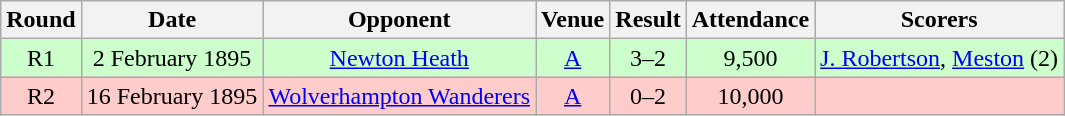<table class="wikitable" style="font-size:100%; text-align:center">
<tr>
<th>Round</th>
<th>Date</th>
<th>Opponent</th>
<th>Venue</th>
<th>Result</th>
<th>Attendance</th>
<th>Scorers</th>
</tr>
<tr style="background-color: #CCFFCC;">
<td>R1</td>
<td>2 February 1895</td>
<td><a href='#'>Newton Heath</a></td>
<td><a href='#'>A</a></td>
<td>3–2</td>
<td>9,500</td>
<td><a href='#'>J. Robertson</a>, <a href='#'>Meston</a> (2)</td>
</tr>
<tr style="background-color: #FFCCCC;">
<td>R2</td>
<td>16 February 1895</td>
<td><a href='#'>Wolverhampton Wanderers</a></td>
<td><a href='#'>A</a></td>
<td>0–2</td>
<td>10,000</td>
<td></td>
</tr>
</table>
